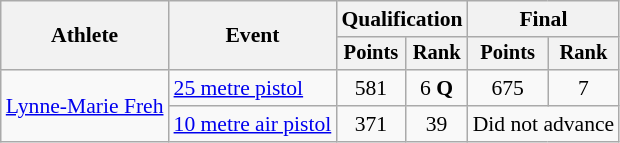<table class="wikitable" style="font-size:90%">
<tr>
<th rowspan="2">Athlete</th>
<th rowspan="2">Event</th>
<th colspan=2>Qualification</th>
<th colspan=2>Final</th>
</tr>
<tr style="font-size:95%">
<th>Points</th>
<th>Rank</th>
<th>Points</th>
<th>Rank</th>
</tr>
<tr align=center>
<td align=left rowspan=2><a href='#'>Lynne-Marie Freh</a></td>
<td align=left><a href='#'>25 metre pistol</a></td>
<td>581</td>
<td>6 <strong>Q</strong></td>
<td>675</td>
<td>7</td>
</tr>
<tr align=center>
<td align=left><a href='#'>10 metre air pistol</a></td>
<td>371</td>
<td>39</td>
<td colspan=2>Did not advance</td>
</tr>
</table>
